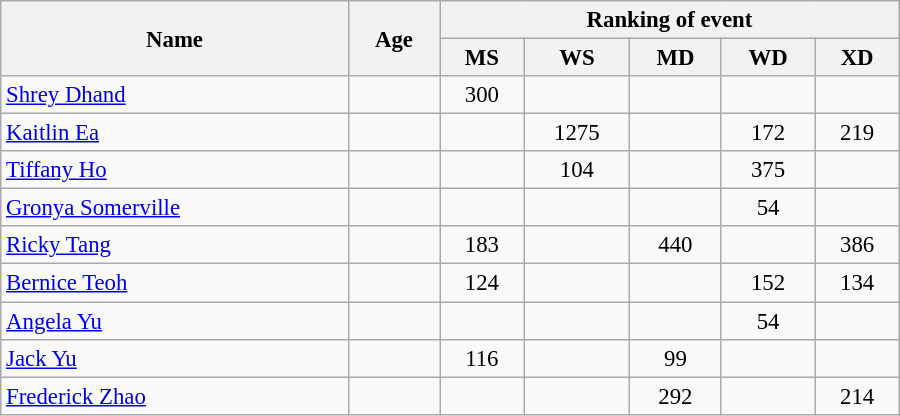<table class="wikitable" style="width:600px; font-size:95%; text-align:center">
<tr>
<th rowspan="2" align="left">Name</th>
<th rowspan="2" align="left">Age</th>
<th colspan="5" align="center">Ranking of event</th>
</tr>
<tr>
<th align="left">MS</th>
<th align="left">WS</th>
<th align="left">MD</th>
<th align="left">WD</th>
<th align="left">XD</th>
</tr>
<tr>
<td align="left"><a href='#'>Shrey Dhand</a></td>
<td align="left"></td>
<td>300</td>
<td></td>
<td></td>
<td></td>
<td></td>
</tr>
<tr>
<td align="left"><a href='#'>Kaitlin Ea</a></td>
<td align="left"></td>
<td></td>
<td>1275</td>
<td></td>
<td>172</td>
<td>219</td>
</tr>
<tr>
<td align="left"><a href='#'>Tiffany Ho</a></td>
<td align="left"></td>
<td></td>
<td>104</td>
<td></td>
<td>375</td>
<td></td>
</tr>
<tr>
<td align="left"><a href='#'>Gronya Somerville</a></td>
<td align="left"></td>
<td></td>
<td></td>
<td></td>
<td>54</td>
<td></td>
</tr>
<tr>
<td align="left"><a href='#'>Ricky Tang</a></td>
<td align="left"></td>
<td>183</td>
<td></td>
<td>440</td>
<td></td>
<td>386</td>
</tr>
<tr>
<td align="left"><a href='#'>Bernice Teoh</a></td>
<td align="left"></td>
<td>124</td>
<td></td>
<td></td>
<td>152</td>
<td>134</td>
</tr>
<tr>
<td align="left"><a href='#'>Angela Yu</a></td>
<td align="left"></td>
<td></td>
<td></td>
<td></td>
<td>54</td>
<td></td>
</tr>
<tr>
<td align="left"><a href='#'>Jack Yu</a></td>
<td align="left"></td>
<td>116</td>
<td></td>
<td>99</td>
<td></td>
<td></td>
</tr>
<tr>
<td align="left"><a href='#'>Frederick Zhao</a></td>
<td align="left"></td>
<td></td>
<td></td>
<td>292</td>
<td></td>
<td>214</td>
</tr>
</table>
